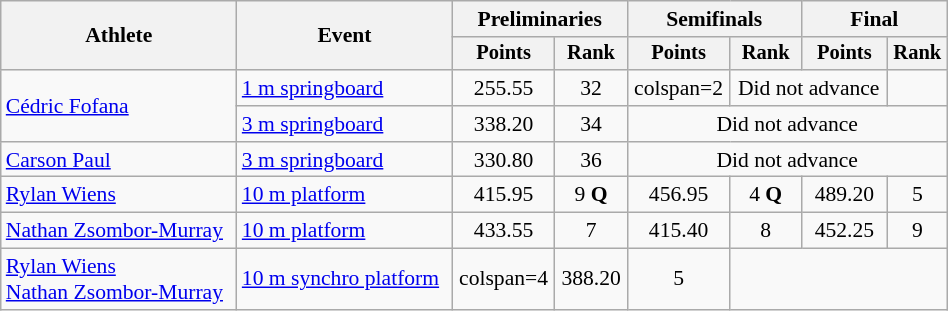<table class="wikitable" style="text-align:center; font-size:90%; width:50%;">
<tr>
<th rowspan=2>Athlete</th>
<th rowspan=2>Event</th>
<th colspan=2>Preliminaries</th>
<th colspan=2>Semifinals</th>
<th colspan=2>Final</th>
</tr>
<tr style="font-size:95%">
<th>Points</th>
<th>Rank</th>
<th>Points</th>
<th>Rank</th>
<th>Points</th>
<th>Rank</th>
</tr>
<tr>
<td align=left rowspan=2><a href='#'>Cédric Fofana</a></td>
<td align=left><a href='#'>1 m springboard</a></td>
<td>255.55</td>
<td>32</td>
<td>colspan=2 </td>
<td colspan=2>Did not advance</td>
</tr>
<tr>
<td align=left><a href='#'>3 m springboard</a></td>
<td>338.20</td>
<td>34</td>
<td colspan=4>Did not advance</td>
</tr>
<tr>
<td align=left><a href='#'>Carson Paul</a></td>
<td align=left><a href='#'>3 m springboard</a></td>
<td>330.80</td>
<td>36</td>
<td colspan=4>Did not advance</td>
</tr>
<tr>
<td align=left><a href='#'>Rylan Wiens</a></td>
<td align=left><a href='#'>10 m platform</a></td>
<td>415.95</td>
<td>9 <strong>Q</strong></td>
<td>456.95</td>
<td>4 <strong>Q</strong></td>
<td>489.20</td>
<td>5</td>
</tr>
<tr>
<td align=left><a href='#'>Nathan Zsombor-Murray</a></td>
<td align=left><a href='#'>10 m platform</a></td>
<td>433.55</td>
<td>7</td>
<td>415.40</td>
<td>8</td>
<td>452.25</td>
<td>9</td>
</tr>
<tr>
<td align=left><a href='#'>Rylan Wiens</a><br> <a href='#'>Nathan Zsombor-Murray</a></td>
<td align=left><a href='#'>10 m synchro platform</a></td>
<td>colspan=4 </td>
<td>388.20</td>
<td>5</td>
</tr>
</table>
